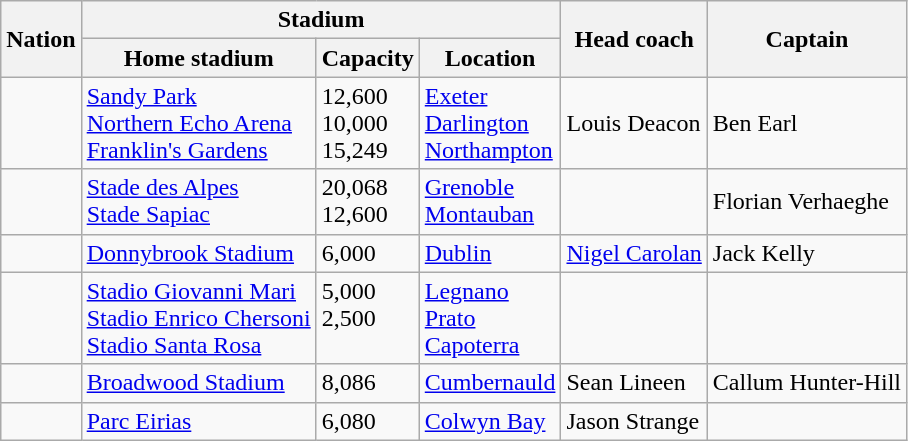<table class="wikitable">
<tr>
<th rowspan="2">Nation</th>
<th colspan="3">Stadium</th>
<th rowspan="2">Head coach</th>
<th rowspan="2">Captain</th>
</tr>
<tr>
<th>Home stadium</th>
<th>Capacity</th>
<th>Location</th>
</tr>
<tr>
<td></td>
<td><a href='#'>Sandy Park</a><br><a href='#'>Northern Echo Arena</a><br><a href='#'>Franklin's Gardens</a></td>
<td>12,600<br>10,000<br>15,249</td>
<td><a href='#'>Exeter</a><br><a href='#'>Darlington</a><br><a href='#'>Northampton</a></td>
<td>Louis Deacon</td>
<td>Ben Earl</td>
</tr>
<tr>
<td></td>
<td><a href='#'>Stade des Alpes</a><br><a href='#'>Stade Sapiac</a></td>
<td>20,068<br>12,600</td>
<td><a href='#'>Grenoble</a><br><a href='#'>Montauban</a></td>
<td></td>
<td>Florian Verhaeghe</td>
</tr>
<tr>
<td></td>
<td><a href='#'>Donnybrook Stadium</a></td>
<td>6,000</td>
<td><a href='#'>Dublin</a></td>
<td><a href='#'>Nigel Carolan</a></td>
<td>Jack Kelly</td>
</tr>
<tr>
<td></td>
<td><a href='#'>Stadio Giovanni Mari</a><br><a href='#'>Stadio Enrico Chersoni</a><br><a href='#'>Stadio Santa Rosa</a></td>
<td>5,000<br>2,500<br> <br></td>
<td><a href='#'>Legnano</a><br><a href='#'>Prato</a><br><a href='#'>Capoterra</a></td>
<td></td>
<td></td>
</tr>
<tr>
<td></td>
<td><a href='#'>Broadwood Stadium</a></td>
<td>8,086</td>
<td><a href='#'>Cumbernauld</a></td>
<td>Sean Lineen</td>
<td>Callum Hunter-Hill</td>
</tr>
<tr>
<td></td>
<td><a href='#'>Parc Eirias</a></td>
<td>6,080</td>
<td><a href='#'>Colwyn Bay</a></td>
<td>Jason Strange</td>
<td></td>
</tr>
</table>
